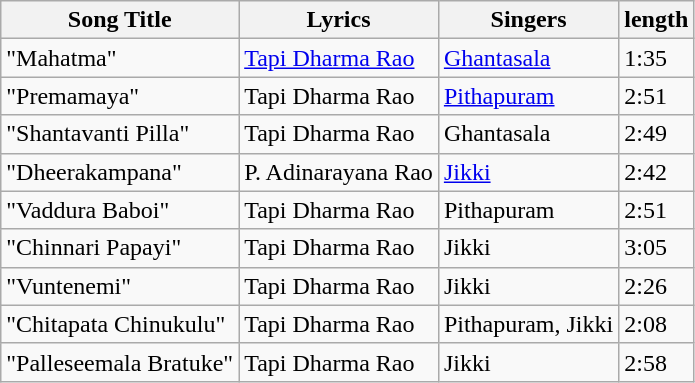<table class="wikitable">
<tr>
<th>Song Title</th>
<th>Lyrics</th>
<th>Singers</th>
<th>length</th>
</tr>
<tr>
<td>"Mahatma"</td>
<td><a href='#'>Tapi Dharma Rao</a></td>
<td><a href='#'>Ghantasala</a></td>
<td>1:35</td>
</tr>
<tr>
<td>"Premamaya"</td>
<td>Tapi Dharma Rao</td>
<td><a href='#'>Pithapuram</a></td>
<td>2:51</td>
</tr>
<tr>
<td>"Shantavanti Pilla"</td>
<td>Tapi Dharma Rao</td>
<td>Ghantasala</td>
<td>2:49</td>
</tr>
<tr>
<td>"Dheerakampana"</td>
<td>P. Adinarayana Rao</td>
<td><a href='#'>Jikki</a></td>
<td>2:42</td>
</tr>
<tr>
<td>"Vaddura Baboi"</td>
<td>Tapi Dharma Rao</td>
<td>Pithapuram</td>
<td>2:51</td>
</tr>
<tr>
<td>"Chinnari Papayi"</td>
<td>Tapi Dharma Rao</td>
<td>Jikki</td>
<td>3:05</td>
</tr>
<tr>
<td>"Vuntenemi"</td>
<td>Tapi Dharma Rao</td>
<td>Jikki</td>
<td>2:26</td>
</tr>
<tr>
<td>"Chitapata Chinukulu"</td>
<td>Tapi Dharma Rao</td>
<td>Pithapuram, Jikki</td>
<td>2:08</td>
</tr>
<tr>
<td>"Palleseemala Bratuke"</td>
<td>Tapi Dharma Rao</td>
<td>Jikki</td>
<td>2:58</td>
</tr>
</table>
